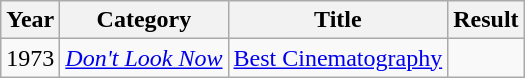<table class="wikitable">
<tr>
<th>Year</th>
<th>Category</th>
<th>Title</th>
<th>Result</th>
</tr>
<tr>
<td>1973</td>
<td><em><a href='#'>Don't Look Now</a></em></td>
<td><a href='#'>Best Cinematography</a></td>
<td></td>
</tr>
</table>
